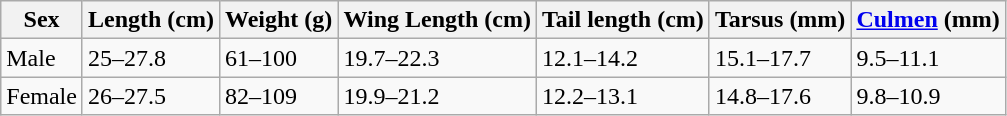<table class="wikitable">
<tr>
<th>Sex</th>
<th>Length (cm)</th>
<th>Weight (g)</th>
<th>Wing Length (cm)</th>
<th>Tail length (cm)</th>
<th>Tarsus (mm)</th>
<th><a href='#'>Culmen</a> (mm)</th>
</tr>
<tr>
<td>Male</td>
<td>25–27.8</td>
<td>61–100</td>
<td>19.7–22.3</td>
<td>12.1–14.2</td>
<td>15.1–17.7</td>
<td>9.5–11.1</td>
</tr>
<tr>
<td>Female</td>
<td>26–27.5</td>
<td>82–109</td>
<td>19.9–21.2</td>
<td>12.2–13.1</td>
<td>14.8–17.6</td>
<td>9.8–10.9</td>
</tr>
</table>
